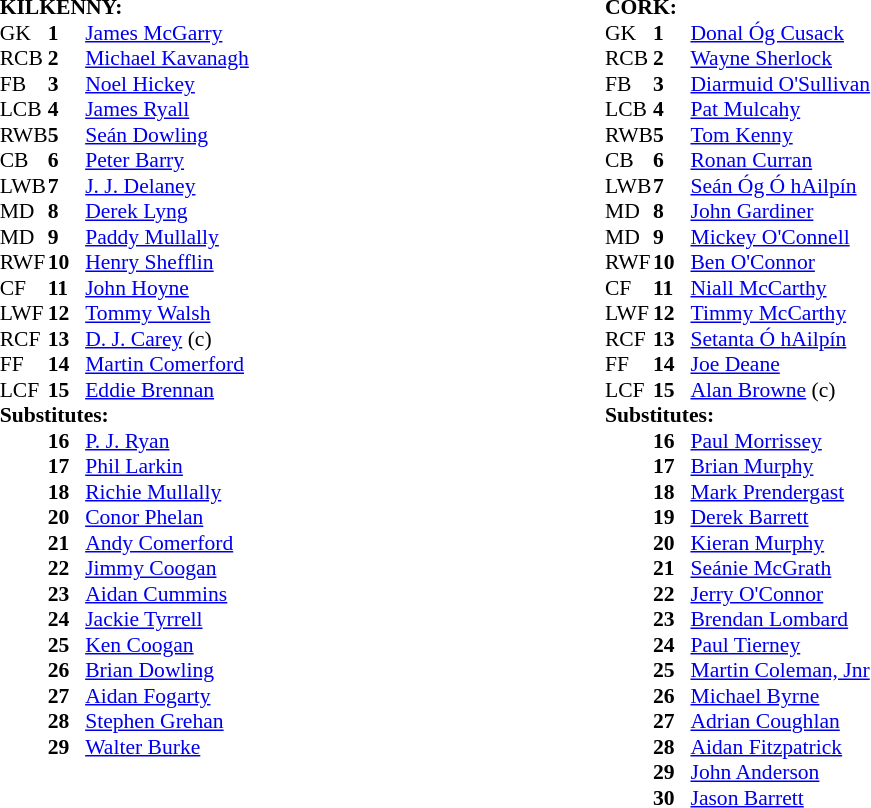<table width="100%">
<tr>
<td valign="top" width="50%"><br><table style="font-size: 90%" cellspacing="0" cellpadding="0" align=center>
<tr>
<td colspan="4"><strong>KILKENNY:</strong></td>
</tr>
<tr>
<th width="25"></th>
<th width="25"></th>
</tr>
<tr>
<td>GK</td>
<td><strong>1</strong></td>
<td><a href='#'>James McGarry</a></td>
</tr>
<tr>
<td>RCB</td>
<td><strong>2</strong></td>
<td><a href='#'>Michael Kavanagh</a></td>
</tr>
<tr>
<td>FB</td>
<td><strong>3</strong></td>
<td><a href='#'>Noel Hickey</a></td>
</tr>
<tr>
<td>LCB</td>
<td><strong>4</strong></td>
<td><a href='#'>James Ryall</a> </td>
</tr>
<tr>
<td>RWB</td>
<td><strong>5</strong></td>
<td><a href='#'>Seán Dowling</a></td>
</tr>
<tr>
<td>CB</td>
<td><strong>6</strong></td>
<td><a href='#'>Peter Barry</a></td>
</tr>
<tr>
<td>LWB</td>
<td><strong>7</strong></td>
<td><a href='#'>J. J. Delaney</a></td>
</tr>
<tr>
<td>MD</td>
<td><strong>8</strong></td>
<td><a href='#'>Derek Lyng</a></td>
</tr>
<tr>
<td>MD</td>
<td><strong>9</strong></td>
<td><a href='#'>Paddy Mullally</a> </td>
</tr>
<tr>
<td>RWF</td>
<td><strong>10</strong></td>
<td><a href='#'>Henry Shefflin</a></td>
</tr>
<tr>
<td>CF</td>
<td><strong>11</strong></td>
<td><a href='#'>John Hoyne</a></td>
</tr>
<tr>
<td>LWF</td>
<td><strong>12</strong></td>
<td><a href='#'>Tommy Walsh</a> </td>
</tr>
<tr>
<td>RCF</td>
<td><strong>13</strong></td>
<td><a href='#'>D. J. Carey</a> (c)</td>
</tr>
<tr>
<td>FF</td>
<td><strong>14</strong></td>
<td><a href='#'>Martin Comerford</a></td>
</tr>
<tr>
<td>LCF</td>
<td><strong>15</strong></td>
<td><a href='#'>Eddie Brennan</a> </td>
</tr>
<tr>
<td colspan=4><strong>Substitutes:</strong></td>
</tr>
<tr>
<td></td>
<td><strong>16</strong></td>
<td><a href='#'>P. J. Ryan</a></td>
</tr>
<tr>
<td></td>
<td><strong>17</strong></td>
<td><a href='#'>Phil Larkin</a></td>
</tr>
<tr>
<td></td>
<td><strong>18</strong></td>
<td><a href='#'>Richie Mullally</a> </td>
</tr>
<tr>
<td></td>
<td><strong>20</strong></td>
<td><a href='#'>Conor Phelan</a> </td>
</tr>
<tr>
<td></td>
<td><strong>21</strong></td>
<td><a href='#'>Andy Comerford</a> </td>
</tr>
<tr>
<td></td>
<td><strong>22</strong></td>
<td><a href='#'>Jimmy Coogan</a> </td>
</tr>
<tr>
<td></td>
<td><strong>23</strong></td>
<td><a href='#'>Aidan Cummins</a></td>
</tr>
<tr>
<td></td>
<td><strong>24</strong></td>
<td><a href='#'>Jackie Tyrrell</a></td>
</tr>
<tr>
<td></td>
<td><strong>25</strong></td>
<td><a href='#'>Ken Coogan</a></td>
</tr>
<tr>
<td></td>
<td><strong>26</strong></td>
<td><a href='#'>Brian Dowling</a></td>
</tr>
<tr>
<td></td>
<td><strong>27</strong></td>
<td><a href='#'>Aidan Fogarty</a></td>
</tr>
<tr>
<td></td>
<td><strong>28</strong></td>
<td><a href='#'>Stephen Grehan</a></td>
</tr>
<tr>
<td></td>
<td><strong>29</strong></td>
<td><a href='#'>Walter Burke</a></td>
</tr>
</table>
</td>
<td valign="top"></td>
<td valign="top" width="50%"><br><table style="font-size: 90%" cellspacing="0" cellpadding="0">
<tr>
<td colspan="4"><strong>CORK:</strong></td>
</tr>
<tr>
<th width="25"></th>
<th width="25"></th>
</tr>
<tr>
<td>GK</td>
<td><strong>1</strong></td>
<td><a href='#'>Donal Óg Cusack</a></td>
</tr>
<tr>
<td>RCB</td>
<td><strong>2</strong></td>
<td><a href='#'>Wayne Sherlock</a></td>
</tr>
<tr>
<td>FB</td>
<td><strong>3</strong></td>
<td><a href='#'>Diarmuid O'Sullivan</a></td>
</tr>
<tr>
<td>LCB</td>
<td><strong>4</strong></td>
<td><a href='#'>Pat Mulcahy</a></td>
</tr>
<tr>
<td>RWB</td>
<td><strong>5</strong></td>
<td><a href='#'>Tom Kenny</a></td>
</tr>
<tr>
<td>CB</td>
<td><strong>6</strong></td>
<td><a href='#'>Ronan Curran</a></td>
</tr>
<tr>
<td>LWB</td>
<td><strong>7</strong></td>
<td><a href='#'>Seán Óg Ó hAilpín</a></td>
</tr>
<tr>
<td>MD</td>
<td><strong>8</strong></td>
<td><a href='#'>John Gardiner</a></td>
</tr>
<tr>
<td>MD</td>
<td><strong>9</strong></td>
<td><a href='#'>Mickey O'Connell</a> </td>
</tr>
<tr>
<td>RWF</td>
<td><strong>10</strong></td>
<td><a href='#'>Ben O'Connor</a> </td>
</tr>
<tr>
<td>CF</td>
<td><strong>11</strong></td>
<td><a href='#'>Niall McCarthy</a></td>
</tr>
<tr>
<td>LWF</td>
<td><strong>12</strong></td>
<td><a href='#'>Timmy McCarthy</a></td>
</tr>
<tr>
<td>RCF</td>
<td><strong>13</strong></td>
<td><a href='#'>Setanta Ó hAilpín</a></td>
</tr>
<tr>
<td>FF</td>
<td><strong>14</strong></td>
<td><a href='#'>Joe Deane</a></td>
</tr>
<tr>
<td>LCF</td>
<td><strong>15</strong></td>
<td><a href='#'>Alan Browne</a> (c)</td>
</tr>
<tr>
<td colspan=4><strong>Substitutes:</strong></td>
</tr>
<tr>
<td></td>
<td><strong>16</strong></td>
<td><a href='#'>Paul Morrissey</a></td>
</tr>
<tr>
<td></td>
<td><strong>17</strong></td>
<td><a href='#'>Brian Murphy</a></td>
</tr>
<tr>
<td></td>
<td><strong>18</strong></td>
<td><a href='#'>Mark Prendergast</a></td>
</tr>
<tr>
<td></td>
<td><strong>19</strong></td>
<td><a href='#'>Derek Barrett</a></td>
</tr>
<tr>
<td></td>
<td><strong>20</strong></td>
<td><a href='#'>Kieran Murphy</a></td>
</tr>
<tr>
<td></td>
<td><strong>21</strong></td>
<td><a href='#'>Seánie McGrath</a> </td>
</tr>
<tr>
<td></td>
<td><strong>22</strong></td>
<td><a href='#'>Jerry O'Connor</a> </td>
</tr>
<tr>
<td></td>
<td><strong>23</strong></td>
<td><a href='#'>Brendan Lombard</a></td>
</tr>
<tr>
<td></td>
<td><strong>24</strong></td>
<td><a href='#'>Paul Tierney</a></td>
</tr>
<tr>
<td></td>
<td><strong>25</strong></td>
<td><a href='#'>Martin Coleman, Jnr</a></td>
</tr>
<tr>
<td></td>
<td><strong>26</strong></td>
<td><a href='#'>Michael Byrne</a></td>
</tr>
<tr>
<td></td>
<td><strong>27</strong></td>
<td><a href='#'>Adrian Coughlan</a></td>
</tr>
<tr>
<td></td>
<td><strong>28</strong></td>
<td><a href='#'>Aidan Fitzpatrick</a></td>
</tr>
<tr>
<td></td>
<td><strong>29</strong></td>
<td><a href='#'>John Anderson</a></td>
</tr>
<tr>
<td></td>
<td><strong>30</strong></td>
<td><a href='#'>Jason Barrett</a></td>
</tr>
</table>
</td>
</tr>
</table>
